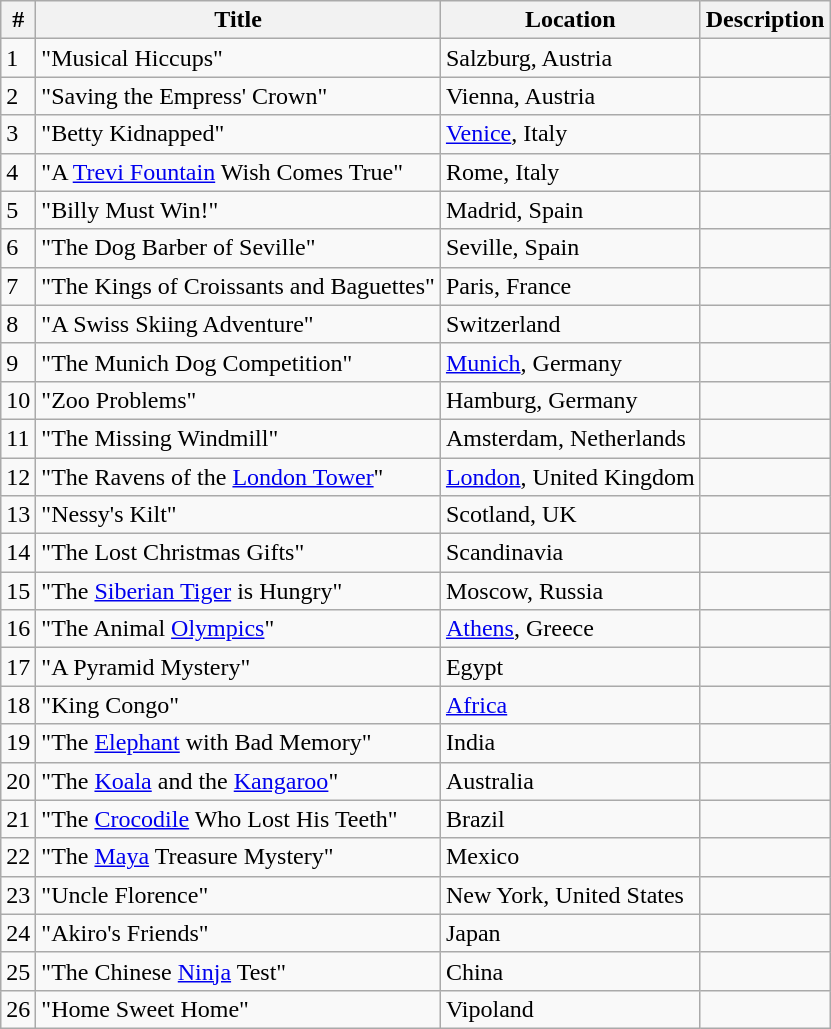<table class="wikitable sortable">
<tr>
<th>#</th>
<th>Title</th>
<th>Location</th>
<th>Description</th>
</tr>
<tr>
<td>1</td>
<td>"Musical Hiccups"</td>
<td>Salzburg, Austria</td>
<td></td>
</tr>
<tr>
<td>2</td>
<td>"Saving the Empress' Crown"</td>
<td>Vienna, Austria</td>
<td></td>
</tr>
<tr>
<td>3</td>
<td>"Betty Kidnapped"</td>
<td><a href='#'>Venice</a>, Italy</td>
<td></td>
</tr>
<tr>
<td>4</td>
<td>"A <a href='#'>Trevi Fountain</a> Wish Comes True"</td>
<td>Rome, Italy</td>
<td></td>
</tr>
<tr>
<td>5</td>
<td>"Billy Must Win!"</td>
<td>Madrid, Spain</td>
<td></td>
</tr>
<tr>
<td>6</td>
<td>"The Dog Barber of Seville"</td>
<td>Seville, Spain</td>
<td></td>
</tr>
<tr>
<td>7</td>
<td>"The Kings of Croissants and Baguettes"</td>
<td>Paris, France</td>
<td></td>
</tr>
<tr>
<td>8</td>
<td>"A Swiss Skiing Adventure"</td>
<td>Switzerland</td>
<td></td>
</tr>
<tr>
<td>9</td>
<td>"The Munich Dog Competition"</td>
<td><a href='#'>Munich</a>, Germany</td>
<td></td>
</tr>
<tr>
<td>10</td>
<td>"Zoo Problems"</td>
<td>Hamburg, Germany</td>
<td></td>
</tr>
<tr>
<td>11</td>
<td>"The Missing Windmill"</td>
<td>Amsterdam, Netherlands</td>
<td></td>
</tr>
<tr>
<td>12</td>
<td>"The Ravens of the <a href='#'>London Tower</a>"</td>
<td><a href='#'>London</a>, United Kingdom</td>
<td></td>
</tr>
<tr>
<td>13</td>
<td>"Nessy's Kilt"</td>
<td>Scotland, UK</td>
<td></td>
</tr>
<tr>
<td>14</td>
<td>"The Lost Christmas Gifts"</td>
<td>Scandinavia</td>
<td></td>
</tr>
<tr>
<td>15</td>
<td>"The <a href='#'>Siberian Tiger</a> is Hungry"</td>
<td>Moscow, Russia</td>
<td></td>
</tr>
<tr>
<td>16</td>
<td>"The Animal <a href='#'>Olympics</a>"</td>
<td><a href='#'>Athens</a>, Greece</td>
<td></td>
</tr>
<tr>
<td>17</td>
<td>"A Pyramid Mystery"</td>
<td>Egypt</td>
<td></td>
</tr>
<tr>
<td>18</td>
<td>"King Congo"</td>
<td><a href='#'>Africa</a></td>
<td></td>
</tr>
<tr>
<td>19</td>
<td>"The <a href='#'>Elephant</a> with Bad Memory"</td>
<td>India</td>
<td></td>
</tr>
<tr>
<td>20</td>
<td>"The <a href='#'>Koala</a> and the <a href='#'>Kangaroo</a>"</td>
<td>Australia</td>
<td></td>
</tr>
<tr>
<td>21</td>
<td>"The <a href='#'>Crocodile</a> Who Lost His Teeth"</td>
<td>Brazil</td>
<td></td>
</tr>
<tr>
<td>22</td>
<td>"The <a href='#'>Maya</a> Treasure Mystery"</td>
<td>Mexico</td>
<td></td>
</tr>
<tr>
<td>23</td>
<td>"Uncle Florence"</td>
<td>New York, United States</td>
<td></td>
</tr>
<tr>
<td>24</td>
<td>"Akiro's Friends"</td>
<td>Japan</td>
<td></td>
</tr>
<tr>
<td>25</td>
<td>"The Chinese <a href='#'>Ninja</a> Test"</td>
<td>China</td>
<td></td>
</tr>
<tr>
<td>26</td>
<td>"Home Sweet Home"</td>
<td>Vipoland</td>
<td></td>
</tr>
</table>
